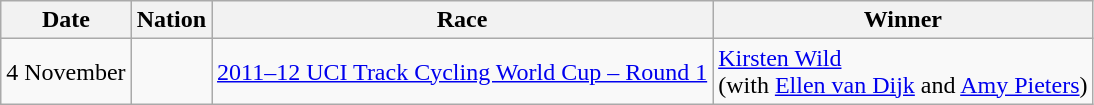<table class="wikitable sortable">
<tr>
<th>Date</th>
<th>Nation</th>
<th>Race</th>
<th>Winner</th>
</tr>
<tr>
<td>4 November</td>
<td></td>
<td><a href='#'>2011–12 UCI Track Cycling World Cup – Round 1</a></td>
<td> <a href='#'>Kirsten Wild</a><br>(with <a href='#'>Ellen van Dijk</a> and <a href='#'>Amy Pieters</a>)</td>
</tr>
</table>
